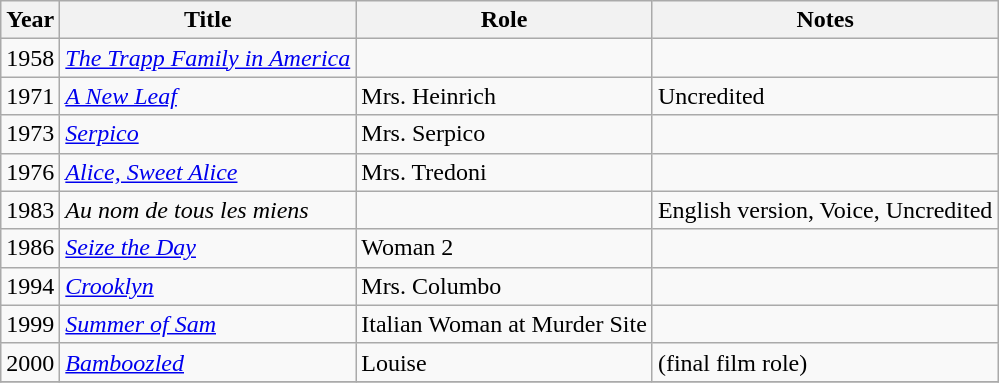<table class="wikitable sortable">
<tr>
<th>Year</th>
<th>Title</th>
<th>Role</th>
<th>Notes</th>
</tr>
<tr>
<td>1958</td>
<td><em><a href='#'>The Trapp Family in America</a></em></td>
<td></td>
<td></td>
</tr>
<tr>
<td>1971</td>
<td><em><a href='#'>A New Leaf</a></em></td>
<td>Mrs. Heinrich</td>
<td>Uncredited</td>
</tr>
<tr>
<td>1973</td>
<td><em><a href='#'>Serpico</a></em></td>
<td>Mrs. Serpico</td>
<td></td>
</tr>
<tr>
<td>1976</td>
<td><em><a href='#'>Alice, Sweet Alice</a></em></td>
<td>Mrs. Tredoni</td>
<td></td>
</tr>
<tr>
<td>1983</td>
<td><em>Au nom de tous les miens</em></td>
<td></td>
<td>English version, Voice, Uncredited</td>
</tr>
<tr>
<td>1986</td>
<td><em><a href='#'>Seize the Day</a></em></td>
<td>Woman 2</td>
<td></td>
</tr>
<tr>
<td>1994</td>
<td><em><a href='#'>Crooklyn</a></em></td>
<td>Mrs. Columbo</td>
<td></td>
</tr>
<tr>
<td>1999</td>
<td><em><a href='#'>Summer of Sam</a></em></td>
<td>Italian Woman at Murder Site</td>
<td></td>
</tr>
<tr>
<td>2000</td>
<td><em><a href='#'>Bamboozled</a></em></td>
<td>Louise</td>
<td>(final film role)</td>
</tr>
<tr>
</tr>
</table>
